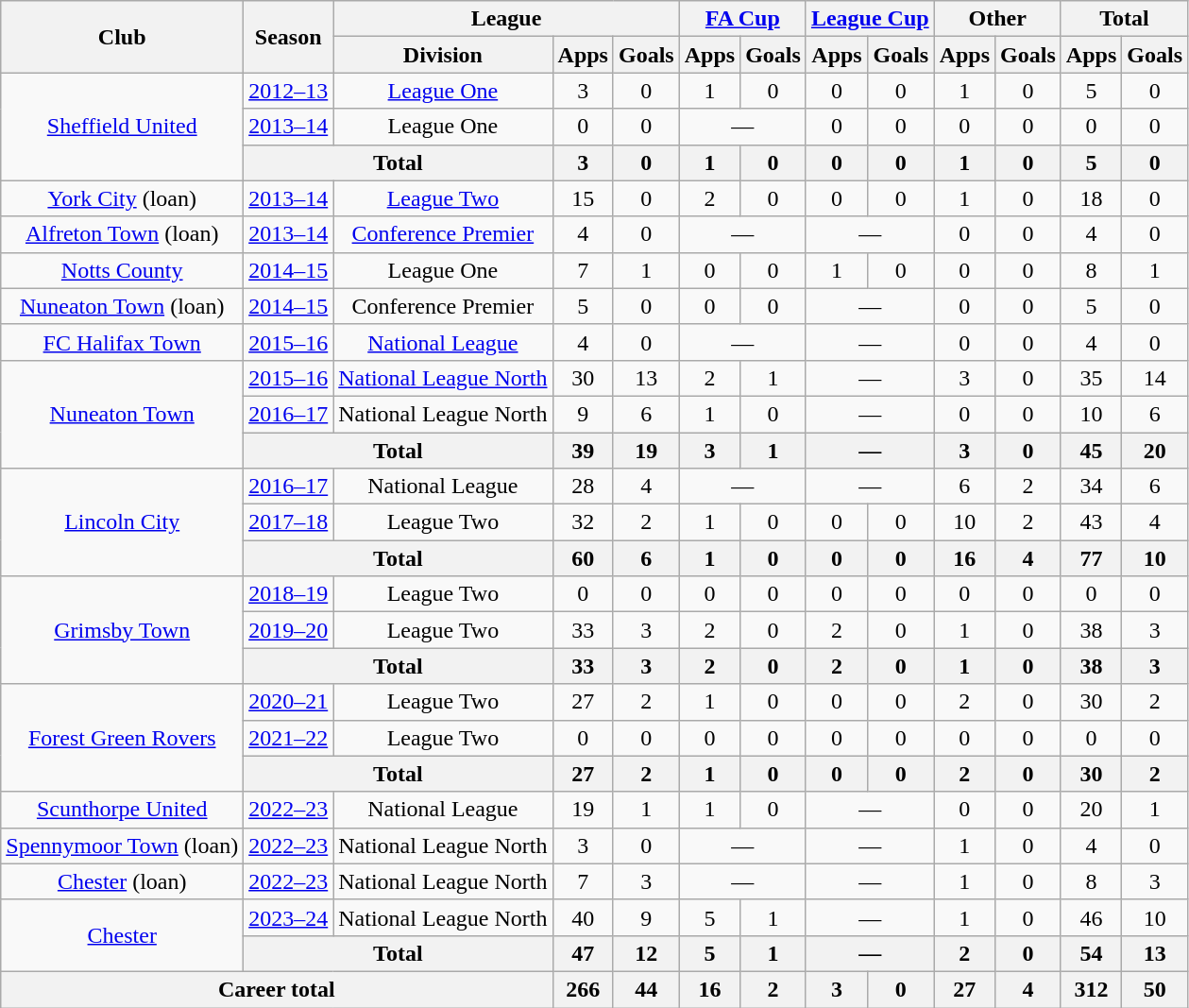<table class=wikitable style=text-align:center>
<tr>
<th rowspan=2>Club</th>
<th rowspan=2>Season</th>
<th colspan=3>League</th>
<th colspan=2><a href='#'>FA Cup</a></th>
<th colspan=2><a href='#'>League Cup</a></th>
<th colspan=2>Other</th>
<th colspan=2>Total</th>
</tr>
<tr>
<th>Division</th>
<th>Apps</th>
<th>Goals</th>
<th>Apps</th>
<th>Goals</th>
<th>Apps</th>
<th>Goals</th>
<th>Apps</th>
<th>Goals</th>
<th>Apps</th>
<th>Goals</th>
</tr>
<tr>
<td rowspan=3><a href='#'>Sheffield United</a></td>
<td><a href='#'>2012–13</a></td>
<td><a href='#'>League One</a></td>
<td>3</td>
<td>0</td>
<td>1</td>
<td>0</td>
<td>0</td>
<td>0</td>
<td>1</td>
<td>0</td>
<td>5</td>
<td>0</td>
</tr>
<tr>
<td><a href='#'>2013–14</a></td>
<td>League One</td>
<td>0</td>
<td>0</td>
<td colspan=2>—</td>
<td>0</td>
<td>0</td>
<td>0</td>
<td>0</td>
<td>0</td>
<td>0</td>
</tr>
<tr>
<th colspan=2>Total</th>
<th>3</th>
<th>0</th>
<th>1</th>
<th>0</th>
<th>0</th>
<th>0</th>
<th>1</th>
<th>0</th>
<th>5</th>
<th>0</th>
</tr>
<tr>
<td><a href='#'>York City</a> (loan)</td>
<td><a href='#'>2013–14</a></td>
<td><a href='#'>League Two</a></td>
<td>15</td>
<td>0</td>
<td>2</td>
<td>0</td>
<td>0</td>
<td>0</td>
<td>1</td>
<td>0</td>
<td>18</td>
<td>0</td>
</tr>
<tr>
<td><a href='#'>Alfreton Town</a> (loan)</td>
<td><a href='#'>2013–14</a></td>
<td><a href='#'>Conference Premier</a></td>
<td>4</td>
<td>0</td>
<td colspan=2>—</td>
<td colspan=2>—</td>
<td>0</td>
<td>0</td>
<td>4</td>
<td>0</td>
</tr>
<tr>
<td><a href='#'>Notts County</a></td>
<td><a href='#'>2014–15</a></td>
<td>League One</td>
<td>7</td>
<td>1</td>
<td>0</td>
<td>0</td>
<td>1</td>
<td>0</td>
<td>0</td>
<td>0</td>
<td>8</td>
<td>1</td>
</tr>
<tr>
<td><a href='#'>Nuneaton Town</a> (loan)</td>
<td><a href='#'>2014–15</a></td>
<td>Conference Premier</td>
<td>5</td>
<td>0</td>
<td>0</td>
<td>0</td>
<td colspan=2>—</td>
<td>0</td>
<td>0</td>
<td>5</td>
<td>0</td>
</tr>
<tr>
<td><a href='#'>FC Halifax Town</a></td>
<td><a href='#'>2015–16</a></td>
<td><a href='#'>National League</a></td>
<td>4</td>
<td>0</td>
<td colspan=2>—</td>
<td colspan=2>—</td>
<td>0</td>
<td>0</td>
<td>4</td>
<td>0</td>
</tr>
<tr>
<td rowspan=3><a href='#'>Nuneaton Town</a></td>
<td><a href='#'>2015–16</a></td>
<td><a href='#'>National League North</a></td>
<td>30</td>
<td>13</td>
<td>2</td>
<td>1</td>
<td colspan=2>—</td>
<td>3</td>
<td>0</td>
<td>35</td>
<td>14</td>
</tr>
<tr>
<td><a href='#'>2016–17</a></td>
<td>National League North</td>
<td>9</td>
<td>6</td>
<td>1</td>
<td>0</td>
<td colspan=2>—</td>
<td>0</td>
<td>0</td>
<td>10</td>
<td>6</td>
</tr>
<tr>
<th colspan=2>Total</th>
<th>39</th>
<th>19</th>
<th>3</th>
<th>1</th>
<th colspan=2>—</th>
<th>3</th>
<th>0</th>
<th>45</th>
<th>20</th>
</tr>
<tr>
<td rowspan=3><a href='#'>Lincoln City</a></td>
<td><a href='#'>2016–17</a></td>
<td>National League</td>
<td>28</td>
<td>4</td>
<td colspan=2>—</td>
<td colspan=2>—</td>
<td>6</td>
<td>2</td>
<td>34</td>
<td>6</td>
</tr>
<tr>
<td><a href='#'>2017–18</a></td>
<td>League Two</td>
<td>32</td>
<td>2</td>
<td>1</td>
<td>0</td>
<td>0</td>
<td>0</td>
<td>10</td>
<td>2</td>
<td>43</td>
<td>4</td>
</tr>
<tr>
<th colspan=2>Total</th>
<th>60</th>
<th>6</th>
<th>1</th>
<th>0</th>
<th>0</th>
<th>0</th>
<th>16</th>
<th>4</th>
<th>77</th>
<th>10</th>
</tr>
<tr>
<td rowspan=3><a href='#'>Grimsby Town</a></td>
<td><a href='#'>2018–19</a></td>
<td>League Two</td>
<td>0</td>
<td>0</td>
<td>0</td>
<td>0</td>
<td>0</td>
<td>0</td>
<td>0</td>
<td>0</td>
<td>0</td>
<td>0</td>
</tr>
<tr>
<td><a href='#'>2019–20</a></td>
<td>League Two</td>
<td>33</td>
<td>3</td>
<td>2</td>
<td>0</td>
<td>2</td>
<td>0</td>
<td>1</td>
<td>0</td>
<td>38</td>
<td>3</td>
</tr>
<tr>
<th colspan=2>Total</th>
<th>33</th>
<th>3</th>
<th>2</th>
<th>0</th>
<th>2</th>
<th>0</th>
<th>1</th>
<th>0</th>
<th>38</th>
<th>3</th>
</tr>
<tr>
<td rowspan=3><a href='#'>Forest Green Rovers</a></td>
<td><a href='#'>2020–21</a></td>
<td>League Two</td>
<td>27</td>
<td>2</td>
<td>1</td>
<td>0</td>
<td>0</td>
<td>0</td>
<td>2</td>
<td>0</td>
<td>30</td>
<td>2</td>
</tr>
<tr>
<td><a href='#'>2021–22</a></td>
<td>League Two</td>
<td>0</td>
<td>0</td>
<td>0</td>
<td>0</td>
<td>0</td>
<td>0</td>
<td>0</td>
<td>0</td>
<td>0</td>
<td>0</td>
</tr>
<tr>
<th colspan=2>Total</th>
<th>27</th>
<th>2</th>
<th>1</th>
<th>0</th>
<th>0</th>
<th>0</th>
<th>2</th>
<th>0</th>
<th>30</th>
<th>2</th>
</tr>
<tr>
<td><a href='#'>Scunthorpe United</a></td>
<td><a href='#'>2022–23</a></td>
<td>National League</td>
<td>19</td>
<td>1</td>
<td>1</td>
<td>0</td>
<td colspan=2>—</td>
<td>0</td>
<td>0</td>
<td>20</td>
<td>1</td>
</tr>
<tr>
<td><a href='#'>Spennymoor Town</a> (loan)</td>
<td><a href='#'>2022–23</a></td>
<td>National League North</td>
<td>3</td>
<td>0</td>
<td colspan=2>—</td>
<td colspan=2>—</td>
<td>1</td>
<td>0</td>
<td>4</td>
<td>0</td>
</tr>
<tr>
<td><a href='#'>Chester</a> (loan)</td>
<td><a href='#'>2022–23</a></td>
<td>National League North</td>
<td>7</td>
<td>3</td>
<td colspan=2>—</td>
<td colspan=2>—</td>
<td>1</td>
<td>0</td>
<td>8</td>
<td>3</td>
</tr>
<tr>
<td rowspan=2><a href='#'>Chester</a></td>
<td><a href='#'>2023–24</a></td>
<td>National League North</td>
<td>40</td>
<td>9</td>
<td>5</td>
<td>1</td>
<td colspan=2>—</td>
<td>1</td>
<td>0</td>
<td>46</td>
<td>10</td>
</tr>
<tr>
<th colspan=2>Total</th>
<th>47</th>
<th>12</th>
<th>5</th>
<th>1</th>
<th colspan=2>—</th>
<th>2</th>
<th>0</th>
<th>54</th>
<th>13</th>
</tr>
<tr>
<th colspan=3>Career total</th>
<th>266</th>
<th>44</th>
<th>16</th>
<th>2</th>
<th>3</th>
<th>0</th>
<th>27</th>
<th>4</th>
<th>312</th>
<th>50</th>
</tr>
</table>
